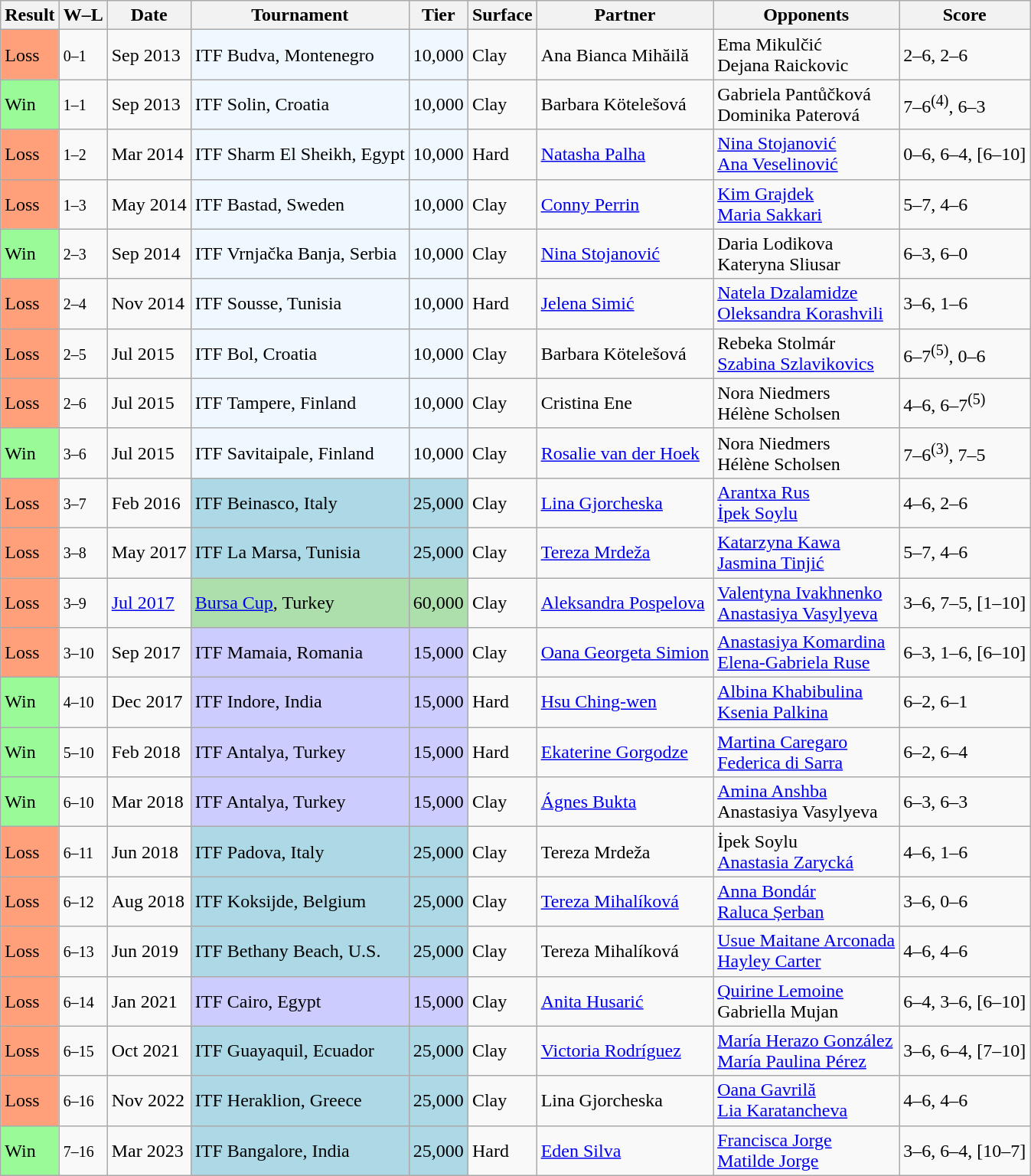<table class="sortable wikitable">
<tr>
<th>Result</th>
<th class="unsortable">W–L</th>
<th>Date</th>
<th>Tournament</th>
<th>Tier</th>
<th>Surface</th>
<th>Partner</th>
<th>Opponents</th>
<th class="unsortable">Score</th>
</tr>
<tr>
<td style="background:#ffa07a;">Loss</td>
<td><small>0–1</small></td>
<td>Sep 2013</td>
<td style="background:#f0f8ff;">ITF Budva, Montenegro</td>
<td style="background:#f0f8ff;">10,000</td>
<td>Clay</td>
<td> Ana Bianca Mihăilă</td>
<td> Ema Mikulčić <br>  Dejana Raickovic</td>
<td>2–6, 2–6</td>
</tr>
<tr>
<td style="background:#98fb98;">Win</td>
<td><small>1–1</small></td>
<td>Sep 2013</td>
<td style="background:#f0f8ff;">ITF Solin, Croatia</td>
<td style="background:#f0f8ff;">10,000</td>
<td>Clay</td>
<td> Barbara Kötelešová</td>
<td> Gabriela Pantůčková <br>  Dominika Paterová</td>
<td>7–6<sup>(4)</sup>, 6–3</td>
</tr>
<tr>
<td style="background:#ffa07a;">Loss</td>
<td><small>1–2</small></td>
<td>Mar 2014</td>
<td style="background:#f0f8ff;">ITF Sharm El Sheikh, Egypt</td>
<td style="background:#f0f8ff;">10,000</td>
<td>Hard</td>
<td> <a href='#'>Natasha Palha</a></td>
<td> <a href='#'>Nina Stojanović</a> <br>  <a href='#'>Ana Veselinović</a></td>
<td>0–6, 6–4, [6–10]</td>
</tr>
<tr>
<td style="background:#ffa07a;">Loss</td>
<td><small>1–3</small></td>
<td>May 2014</td>
<td style="background:#f0f8ff;">ITF Bastad, Sweden</td>
<td style="background:#f0f8ff;">10,000</td>
<td>Clay</td>
<td> <a href='#'>Conny Perrin</a></td>
<td> <a href='#'>Kim Grajdek</a> <br>  <a href='#'>Maria Sakkari</a></td>
<td>5–7, 4–6</td>
</tr>
<tr>
<td style="background:#98fb98;">Win</td>
<td><small>2–3</small></td>
<td>Sep 2014</td>
<td style="background:#f0f8ff;">ITF Vrnjačka Banja, Serbia</td>
<td style="background:#f0f8ff;">10,000</td>
<td>Clay</td>
<td> <a href='#'>Nina Stojanović</a></td>
<td> Daria Lodikova <br>  Kateryna Sliusar</td>
<td>6–3, 6–0</td>
</tr>
<tr>
<td style="background:#ffa07a;">Loss</td>
<td><small>2–4</small></td>
<td>Nov 2014</td>
<td style="background:#f0f8ff;">ITF Sousse, Tunisia</td>
<td style="background:#f0f8ff;">10,000</td>
<td>Hard</td>
<td> <a href='#'>Jelena Simić</a></td>
<td> <a href='#'>Natela Dzalamidze</a> <br>  <a href='#'>Oleksandra Korashvili</a></td>
<td>3–6, 1–6</td>
</tr>
<tr>
<td style="background:#ffa07a;">Loss</td>
<td><small>2–5</small></td>
<td>Jul 2015</td>
<td style="background:#f0f8ff;">ITF Bol, Croatia</td>
<td style="background:#f0f8ff;">10,000</td>
<td>Clay</td>
<td> Barbara Kötelešová</td>
<td> Rebeka Stolmár <br>  <a href='#'>Szabina Szlavikovics</a></td>
<td>6–7<sup>(5)</sup>, 0–6</td>
</tr>
<tr>
<td style="background:#ffa07a;">Loss</td>
<td><small>2–6</small></td>
<td>Jul 2015</td>
<td style="background:#f0f8ff;">ITF Tampere, Finland</td>
<td style="background:#f0f8ff;">10,000</td>
<td>Clay</td>
<td> Cristina Ene</td>
<td> Nora Niedmers <br>  Hélène Scholsen</td>
<td>4–6, 6–7<sup>(5)</sup></td>
</tr>
<tr>
<td style="background:#98fb98;">Win</td>
<td><small>3–6</small></td>
<td>Jul 2015</td>
<td style="background:#f0f8ff;">ITF Savitaipale, Finland</td>
<td style="background:#f0f8ff;">10,000</td>
<td>Clay</td>
<td> <a href='#'>Rosalie van der Hoek</a></td>
<td> Nora Niedmers <br>  Hélène Scholsen</td>
<td>7–6<sup>(3)</sup>, 7–5</td>
</tr>
<tr>
<td style="background:#ffa07a;">Loss</td>
<td><small>3–7</small></td>
<td>Feb 2016</td>
<td style="background:lightblue;">ITF Beinasco, Italy</td>
<td style="background:lightblue;">25,000</td>
<td>Clay</td>
<td> <a href='#'>Lina Gjorcheska</a></td>
<td> <a href='#'>Arantxa Rus</a> <br>  <a href='#'>İpek Soylu</a></td>
<td>4–6, 2–6</td>
</tr>
<tr>
<td style="background:#ffa07a;">Loss</td>
<td><small>3–8</small></td>
<td>May 2017</td>
<td style="background:lightblue;">ITF La Marsa, Tunisia</td>
<td style="background:lightblue;">25,000</td>
<td>Clay</td>
<td> <a href='#'>Tereza Mrdeža</a></td>
<td> <a href='#'>Katarzyna Kawa</a> <br>  <a href='#'>Jasmina Tinjić</a></td>
<td>5–7, 4–6</td>
</tr>
<tr>
<td style="background:#ffa07a;">Loss</td>
<td><small>3–9</small></td>
<td><a href='#'>Jul 2017</a></td>
<td style="background:#addfad;"><a href='#'>Bursa Cup</a>, Turkey</td>
<td style="background:#addfad;">60,000</td>
<td>Clay</td>
<td> <a href='#'>Aleksandra Pospelova</a></td>
<td> <a href='#'>Valentyna Ivakhnenko</a> <br>  <a href='#'>Anastasiya Vasylyeva</a></td>
<td>3–6, 7–5, [1–10]</td>
</tr>
<tr>
<td style="background:#ffa07a;">Loss</td>
<td><small>3–10</small></td>
<td>Sep 2017</td>
<td style="background:#ccf;">ITF Mamaia, Romania</td>
<td style="background:#ccf;">15,000</td>
<td>Clay</td>
<td> <a href='#'>Oana Georgeta Simion</a></td>
<td> <a href='#'>Anastasiya Komardina</a> <br>  <a href='#'>Elena-Gabriela Ruse</a></td>
<td>6–3, 1–6, [6–10]</td>
</tr>
<tr>
<td style="background:#98fb98;">Win</td>
<td><small>4–10</small></td>
<td>Dec 2017</td>
<td style="background:#ccf;">ITF Indore, India</td>
<td style="background:#ccf;">15,000</td>
<td>Hard</td>
<td> <a href='#'>Hsu Ching-wen</a></td>
<td> <a href='#'>Albina Khabibulina</a> <br>  <a href='#'>Ksenia Palkina</a></td>
<td>6–2, 6–1</td>
</tr>
<tr>
<td style="background:#98fb98;">Win</td>
<td><small>5–10</small></td>
<td>Feb 2018</td>
<td style="background:#ccf;">ITF Antalya, Turkey</td>
<td style="background:#ccf;">15,000</td>
<td>Hard</td>
<td> <a href='#'>Ekaterine Gorgodze</a></td>
<td> <a href='#'>Martina Caregaro</a> <br>  <a href='#'>Federica di Sarra</a></td>
<td>6–2, 6–4</td>
</tr>
<tr>
<td style="background:#98fb98;">Win</td>
<td><small>6–10</small></td>
<td>Mar 2018</td>
<td style="background:#ccf;">ITF Antalya, Turkey</td>
<td style="background:#ccf;">15,000</td>
<td>Clay</td>
<td> <a href='#'>Ágnes Bukta</a></td>
<td> <a href='#'>Amina Anshba</a> <br>  Anastasiya Vasylyeva</td>
<td>6–3, 6–3</td>
</tr>
<tr>
<td style="background:#ffa07a;">Loss</td>
<td><small>6–11</small></td>
<td>Jun 2018</td>
<td style="background:lightblue;">ITF Padova, Italy</td>
<td style="background:lightblue;">25,000</td>
<td>Clay</td>
<td> Tereza Mrdeža</td>
<td> İpek Soylu <br>  <a href='#'>Anastasia Zarycká</a></td>
<td>4–6, 1–6</td>
</tr>
<tr>
<td style="background:#ffa07a;">Loss</td>
<td><small>6–12</small></td>
<td>Aug 2018</td>
<td style="background:lightblue;">ITF Koksijde, Belgium</td>
<td style="background:lightblue;">25,000</td>
<td>Clay</td>
<td> <a href='#'>Tereza Mihalíková</a></td>
<td> <a href='#'>Anna Bondár</a> <br>  <a href='#'>Raluca Șerban</a></td>
<td>3–6, 0–6</td>
</tr>
<tr>
<td style="background:#ffa07a;">Loss</td>
<td><small>6–13</small></td>
<td>Jun 2019</td>
<td style="background:lightblue;">ITF Bethany Beach, U.S.</td>
<td style="background:lightblue;">25,000</td>
<td>Clay</td>
<td> Tereza Mihalíková</td>
<td> <a href='#'>Usue Maitane Arconada</a> <br>  <a href='#'>Hayley Carter</a></td>
<td>4–6, 4–6</td>
</tr>
<tr>
<td style="background:#ffa07a;">Loss</td>
<td><small>6–14</small></td>
<td>Jan 2021</td>
<td style="background:#ccf;">ITF Cairo, Egypt</td>
<td style="background:#ccf;">15,000</td>
<td>Clay</td>
<td> <a href='#'>Anita Husarić</a></td>
<td> <a href='#'>Quirine Lemoine</a> <br>  Gabriella Mujan</td>
<td>6–4, 3–6, [6–10]</td>
</tr>
<tr>
<td style="background:#ffa07a;">Loss</td>
<td><small>6–15</small></td>
<td>Oct 2021</td>
<td style="background:lightblue;">ITF Guayaquil, Ecuador</td>
<td style="background:lightblue;">25,000</td>
<td>Clay</td>
<td> <a href='#'>Victoria Rodríguez</a></td>
<td> <a href='#'>María Herazo González</a> <br>  <a href='#'>María Paulina Pérez</a></td>
<td>3–6, 6–4, [7–10]</td>
</tr>
<tr>
<td style="background:#ffa07a;">Loss</td>
<td><small>6–16</small></td>
<td>Nov 2022</td>
<td style="background:lightblue;">ITF Heraklion, Greece</td>
<td style="background:lightblue;">25,000</td>
<td>Clay</td>
<td> Lina Gjorcheska</td>
<td> <a href='#'>Oana Gavrilă</a> <br>  <a href='#'>Lia Karatancheva</a></td>
<td>4–6, 4–6</td>
</tr>
<tr>
<td style="background:#98fb98;">Win</td>
<td><small>7–16</small></td>
<td>Mar 2023</td>
<td style="background:lightblue;">ITF Bangalore, India</td>
<td style="background:lightblue;">25,000</td>
<td>Hard</td>
<td> <a href='#'>Eden Silva</a></td>
<td> <a href='#'>Francisca Jorge</a> <br>  <a href='#'>Matilde Jorge</a></td>
<td>3–6, 6–4, [10–7]</td>
</tr>
</table>
